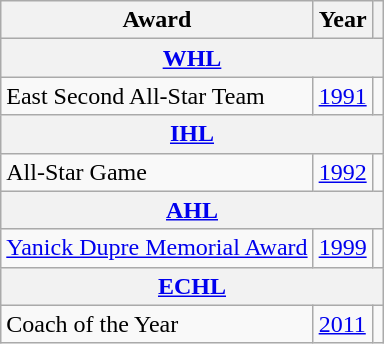<table class="wikitable">
<tr>
<th>Award</th>
<th>Year</th>
<th></th>
</tr>
<tr>
<th colspan="3"><a href='#'>WHL</a></th>
</tr>
<tr>
<td>East Second All-Star Team</td>
<td><a href='#'>1991</a></td>
<td></td>
</tr>
<tr>
<th colspan="3"><a href='#'>IHL</a></th>
</tr>
<tr>
<td>All-Star Game</td>
<td><a href='#'>1992</a></td>
<td></td>
</tr>
<tr>
<th colspan="3"><a href='#'>AHL</a></th>
</tr>
<tr>
<td><a href='#'>Yanick Dupre Memorial Award</a></td>
<td><a href='#'>1999</a></td>
<td></td>
</tr>
<tr>
<th colspan="3"><a href='#'>ECHL</a></th>
</tr>
<tr>
<td>Coach of the Year</td>
<td><a href='#'>2011</a></td>
<td></td>
</tr>
</table>
